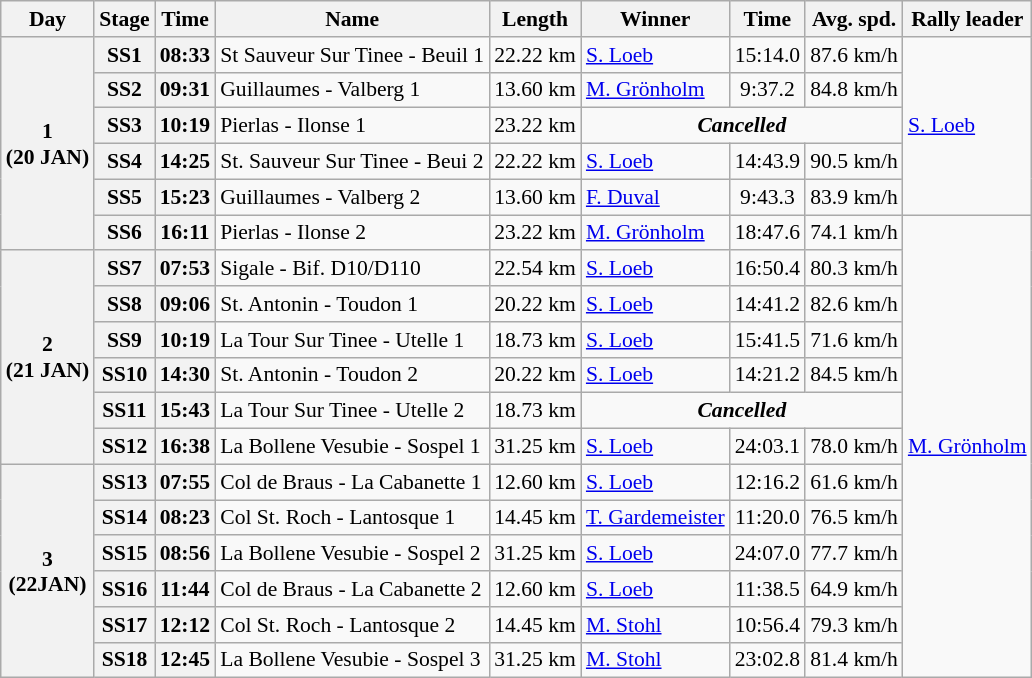<table class="wikitable" style="text-align: center; font-size: 90%; max-width: 950px;">
<tr>
<th>Day</th>
<th>Stage</th>
<th>Time</th>
<th>Name</th>
<th>Length</th>
<th>Winner</th>
<th>Time</th>
<th>Avg. spd.</th>
<th>Rally leader</th>
</tr>
<tr>
<th rowspan="6">1<br> (20 JAN)</th>
<th>SS1</th>
<th>08:33</th>
<td align=left>St Sauveur Sur Tinee - Beuil 1</td>
<td>22.22 km</td>
<td align=left> <a href='#'>S. Loeb</a></td>
<td>15:14.0</td>
<td>87.6 km/h</td>
<td align=left rowspan=5> <a href='#'>S. Loeb</a></td>
</tr>
<tr>
<th>SS2</th>
<th>09:31</th>
<td align=left>Guillaumes - Valberg 1</td>
<td>13.60 km</td>
<td align=left> <a href='#'>M. Grönholm</a></td>
<td>9:37.2</td>
<td>84.8 km/h</td>
</tr>
<tr>
<th>SS3</th>
<th>10:19</th>
<td align=left>Pierlas - Ilonse 1</td>
<td>23.22 km</td>
<td colspan=3><strong><em>Cancelled</em></strong></td>
</tr>
<tr>
<th>SS4</th>
<th>14:25</th>
<td align=left>St. Sauveur Sur Tinee - Beui 2</td>
<td>22.22 km</td>
<td align=left> <a href='#'>S. Loeb</a></td>
<td>14:43.9</td>
<td>90.5 km/h</td>
</tr>
<tr>
<th>SS5</th>
<th>15:23</th>
<td align=left>Guillaumes - Valberg 2</td>
<td>13.60 km</td>
<td align=left> <a href='#'>F. Duval</a></td>
<td>9:43.3</td>
<td>83.9 km/h</td>
</tr>
<tr>
<th>SS6</th>
<th>16:11</th>
<td align=left>Pierlas - Ilonse 2</td>
<td>23.22 km</td>
<td align=left> <a href='#'>M. Grönholm</a></td>
<td>18:47.6</td>
<td>74.1 km/h</td>
<td align=left rowspan=13> <a href='#'>M. Grönholm</a></td>
</tr>
<tr>
<th rowspan=6>2 <br> (21 JAN)</th>
<th>SS7</th>
<th>07:53</th>
<td align=left>Sigale - Bif. D10/D110</td>
<td>22.54 km</td>
<td align=left> <a href='#'>S. Loeb</a></td>
<td>16:50.4</td>
<td>80.3 km/h</td>
</tr>
<tr>
<th>SS8</th>
<th>09:06</th>
<td align=left>St. Antonin - Toudon 1</td>
<td>20.22 km</td>
<td align=left> <a href='#'>S. Loeb</a></td>
<td>14:41.2</td>
<td>82.6 km/h</td>
</tr>
<tr>
<th>SS9</th>
<th>10:19</th>
<td align=left>La Tour Sur Tinee - Utelle 1</td>
<td>18.73 km</td>
<td align=left> <a href='#'>S. Loeb</a></td>
<td>15:41.5</td>
<td>71.6 km/h</td>
</tr>
<tr>
<th>SS10</th>
<th>14:30</th>
<td align=left>St. Antonin - Toudon 2</td>
<td>20.22 km</td>
<td align=left> <a href='#'>S. Loeb</a></td>
<td>14:21.2</td>
<td>84.5 km/h</td>
</tr>
<tr>
<th>SS11</th>
<th>15:43</th>
<td align=left>La Tour Sur Tinee - Utelle 2</td>
<td>18.73 km</td>
<td colspan=3><strong><em>Cancelled</em></strong></td>
</tr>
<tr>
<th>SS12</th>
<th>16:38</th>
<td align=left>La Bollene Vesubie - Sospel 1</td>
<td>31.25 km</td>
<td align=left> <a href='#'>S. Loeb</a></td>
<td>24:03.1</td>
<td>78.0 km/h</td>
</tr>
<tr>
<th rowspan=6>3<br> (22JAN)</th>
<th>SS13</th>
<th>07:55</th>
<td align=left>Col de Braus - La Cabanette 1</td>
<td>12.60 km</td>
<td align=left> <a href='#'>S. Loeb</a></td>
<td>12:16.2</td>
<td>61.6 km/h</td>
</tr>
<tr>
<th>SS14</th>
<th>08:23</th>
<td align=left>Col St. Roch - Lantosque 1</td>
<td>14.45 km</td>
<td align=left> <a href='#'>T. Gardemeister</a></td>
<td>11:20.0</td>
<td>76.5 km/h</td>
</tr>
<tr>
<th>SS15</th>
<th>08:56</th>
<td align=left>La Bollene Vesubie - Sospel 2</td>
<td>31.25 km</td>
<td align=left> <a href='#'>S. Loeb</a></td>
<td>24:07.0</td>
<td>77.7 km/h</td>
</tr>
<tr>
<th>SS16</th>
<th>11:44</th>
<td align=left>Col de Braus - La Cabanette 2</td>
<td>12.60 km</td>
<td align=left> <a href='#'>S. Loeb</a></td>
<td>11:38.5</td>
<td>64.9 km/h</td>
</tr>
<tr>
<th>SS17</th>
<th>12:12</th>
<td align=left>Col St. Roch - Lantosque 2</td>
<td>14.45 km</td>
<td align=left> <a href='#'>M. Stohl</a></td>
<td>10:56.4</td>
<td>79.3 km/h</td>
</tr>
<tr>
<th>SS18</th>
<th>12:45</th>
<td align=left>La Bollene Vesubie - Sospel 3</td>
<td>31.25 km</td>
<td align=left> <a href='#'>M. Stohl</a></td>
<td>23:02.8</td>
<td>81.4 km/h</td>
</tr>
</table>
